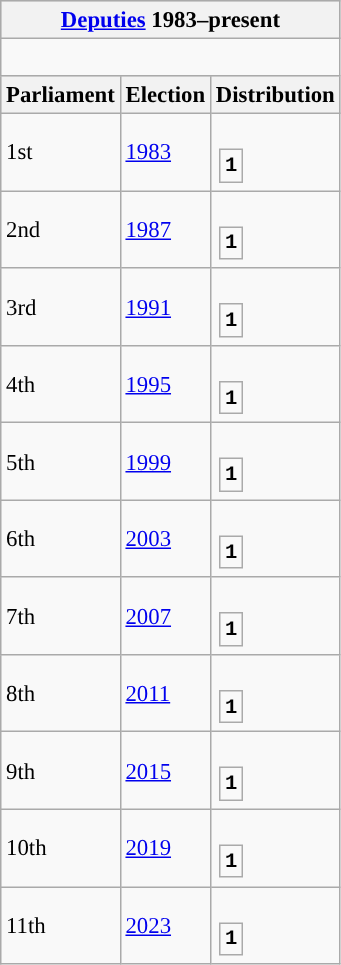<table class="wikitable" style="font-size:95%;">
<tr bgcolor="#CCCCCC">
<th colspan="3"><a href='#'>Deputies</a> 1983–present</th>
</tr>
<tr>
<td colspan="3"><br>






</td>
</tr>
<tr bgcolor="#CCCCCC">
<th>Parliament</th>
<th>Election</th>
<th>Distribution</th>
</tr>
<tr>
<td>1st</td>
<td><a href='#'>1983</a></td>
<td><br><table style="width:1.5em; font-size:90%; text-align:center; font-family:Courier New;">
<tr style="font-weight:bold">
<td style="background:">1</td>
</tr>
</table>
</td>
</tr>
<tr>
<td>2nd</td>
<td><a href='#'>1987</a></td>
<td><br><table style="width:1.5em; font-size:90%; text-align:center; font-family:Courier New;">
<tr style="font-weight:bold">
<td style="background:">1</td>
</tr>
</table>
</td>
</tr>
<tr>
<td>3rd</td>
<td><a href='#'>1991</a></td>
<td><br><table style="width:1.5em; font-size:90%; text-align:center; font-family:Courier New;">
<tr style="font-weight:bold">
<td style="background:">1</td>
</tr>
</table>
</td>
</tr>
<tr>
<td>4th</td>
<td><a href='#'>1995</a></td>
<td><br><table style="width:1.5em; font-size:90%; text-align:center; font-family:Courier New;">
<tr style="font-weight:bold">
<td style="background:">1</td>
</tr>
</table>
</td>
</tr>
<tr>
<td>5th</td>
<td><a href='#'>1999</a></td>
<td><br><table style="width:1.5em; font-size:90%; text-align:center; font-family:Courier New;">
<tr style="font-weight:bold">
<td style="background:">1</td>
</tr>
</table>
</td>
</tr>
<tr>
<td>6th</td>
<td><a href='#'>2003</a></td>
<td><br><table style="width:1.5em; font-size:90%; text-align:center; font-family:Courier New;">
<tr style="font-weight:bold">
<td style="background:">1</td>
</tr>
</table>
</td>
</tr>
<tr>
<td>7th</td>
<td><a href='#'>2007</a></td>
<td><br><table style="width:1.5em; font-size:90%; text-align:center; font-family:Courier New;">
<tr style="font-weight:bold">
<td style="background:">1</td>
</tr>
</table>
</td>
</tr>
<tr>
<td>8th</td>
<td><a href='#'>2011</a></td>
<td><br><table style="width:1.5em; font-size:90%; text-align:center; font-family:Courier New;">
<tr style="font-weight:bold">
<td style="background:">1</td>
</tr>
</table>
</td>
</tr>
<tr>
<td>9th</td>
<td><a href='#'>2015</a></td>
<td><br><table style="width:1.5em; font-size:90%; text-align:center; font-family:Courier New;">
<tr style="font-weight:bold">
<td style="background:">1</td>
</tr>
</table>
</td>
</tr>
<tr>
<td>10th</td>
<td><a href='#'>2019</a></td>
<td><br><table style="width:1.5em; font-size:90%; text-align:center; font-family:Courier New;">
<tr style="font-weight:bold">
<td style="background:">1</td>
</tr>
</table>
</td>
</tr>
<tr>
<td>11th</td>
<td><a href='#'>2023</a></td>
<td><br><table style="width:1.5em; font-size:90%; text-align:center; font-family:Courier New;">
<tr style="font-weight:bold">
<td style="background:">1</td>
</tr>
</table>
</td>
</tr>
</table>
